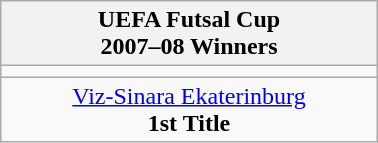<table class="wikitable" style="text-align: center; margin: 0 auto; width: 20%">
<tr>
<th>UEFA Futsal Cup <br>2007–08 Winners</th>
</tr>
<tr>
<td></td>
</tr>
<tr>
<td><a href='#'>Viz-Sinara Ekaterinburg</a><br><strong>1st Title</strong></td>
</tr>
</table>
